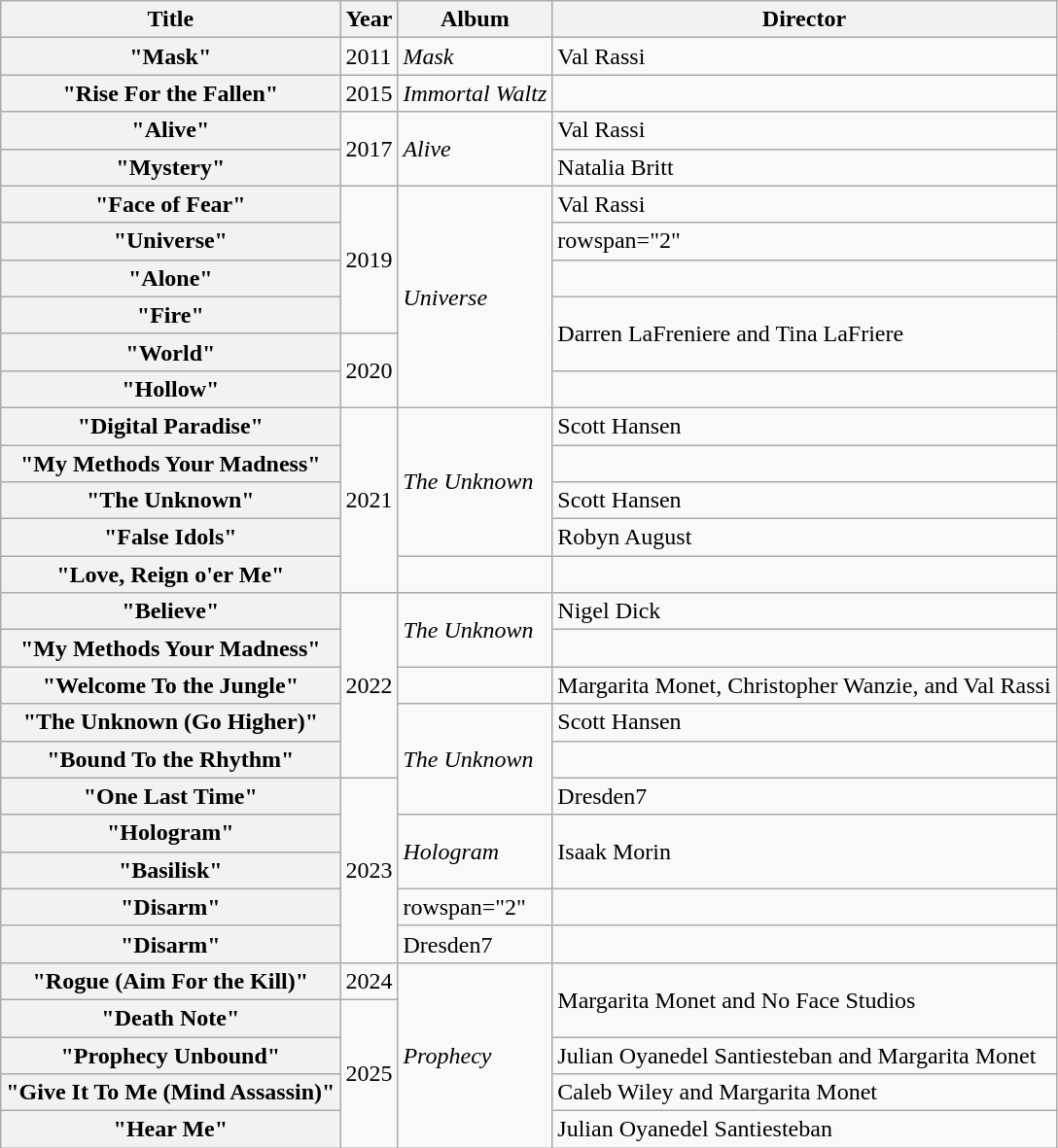<table class="wikitable plainrowheaders">
<tr>
<th>Title</th>
<th>Year</th>
<th>Album</th>
<th>Director</th>
</tr>
<tr>
<th scope="row">"Mask"</th>
<td>2011</td>
<td><em>Mask</em></td>
<td>Val Rassi</td>
</tr>
<tr>
<th scope="row">"Rise For the Fallen"</th>
<td>2015</td>
<td><em>Immortal Waltz</em></td>
<td></td>
</tr>
<tr>
<th scope="row">"Alive"</th>
<td rowspan="2">2017</td>
<td rowspan="2"><em>Alive</em></td>
<td>Val Rassi</td>
</tr>
<tr>
<th scope="row">"Mystery"</th>
<td>Natalia Britt</td>
</tr>
<tr>
<th scope="row">"Face of Fear"</th>
<td rowspan="4">2019</td>
<td rowspan="6"><em>Universe</em></td>
<td>Val Rassi</td>
</tr>
<tr>
<th scope="row">"Universe"</th>
<td>rowspan="2" </td>
</tr>
<tr>
<th scope="row">"Alone"</th>
</tr>
<tr>
<th scope="row">"Fire"</th>
<td rowspan="2">Darren LaFreniere and Tina LaFriere</td>
</tr>
<tr>
<th scope="row">"World"</th>
<td rowspan="2">2020</td>
</tr>
<tr>
<th scope="row">"Hollow"</th>
<td></td>
</tr>
<tr>
<th scope="row">"Digital Paradise"</th>
<td rowspan="5">2021</td>
<td rowspan="4"><em>The Unknown</em></td>
<td>Scott Hansen</td>
</tr>
<tr>
<th scope="row">"My Methods Your Madness"</th>
<td></td>
</tr>
<tr>
<th scope="row">"The Unknown"</th>
<td>Scott Hansen</td>
</tr>
<tr>
<th scope="row">"False Idols"</th>
<td>Robyn August</td>
</tr>
<tr>
<th scope="row">"Love, Reign o'er Me"</th>
<td></td>
<td></td>
</tr>
<tr>
<th scope="row">"Believe"</th>
<td rowspan="5">2022</td>
<td rowspan="2"><em>The Unknown</em></td>
<td>Nigel Dick</td>
</tr>
<tr>
<th scope="row">"My Methods Your Madness"<br></th>
<td></td>
</tr>
<tr>
<th scope="row">"Welcome To the Jungle"</th>
<td></td>
<td>Margarita Monet, Christopher Wanzie, and Val Rassi</td>
</tr>
<tr>
<th scope="row">"The Unknown (Go Higher)"</th>
<td rowspan="3"><em>The Unknown</em></td>
<td>Scott Hansen</td>
</tr>
<tr>
<th scope="row">"Bound To the Rhythm"</th>
<td></td>
</tr>
<tr>
<th scope="row">"One Last Time" </th>
<td rowspan="5">2023</td>
<td>Dresden7</td>
</tr>
<tr>
<th scope="row">"Hologram"</th>
<td rowspan="2"><em>Hologram</em></td>
<td rowspan="2">Isaak Morin</td>
</tr>
<tr>
<th scope="row">"Basilisk"</th>
</tr>
<tr>
<th scope="row">"Disarm"</th>
<td>rowspan="2" </td>
<td></td>
</tr>
<tr>
<th scope="row">"Disarm" </th>
<td>Dresden7</td>
</tr>
<tr>
<th scope="row">"Rogue (Aim For the Kill)"</th>
<td>2024</td>
<td rowspan="5"><em>Prophecy</em></td>
<td rowspan="2">Margarita Monet and No Face Studios</td>
</tr>
<tr>
<th scope="row">"Death Note"</th>
<td rowspan="4">2025</td>
</tr>
<tr>
<th scope="row">"Prophecy Unbound"</th>
<td>Julian Oyanedel Santiesteban and Margarita Monet</td>
</tr>
<tr>
<th scope="row">"Give It To Me (Mind Assassin)"</th>
<td>Caleb Wiley and Margarita Monet</td>
</tr>
<tr>
<th scope="row">"Hear Me"</th>
<td>Julian Oyanedel Santiesteban</td>
</tr>
</table>
